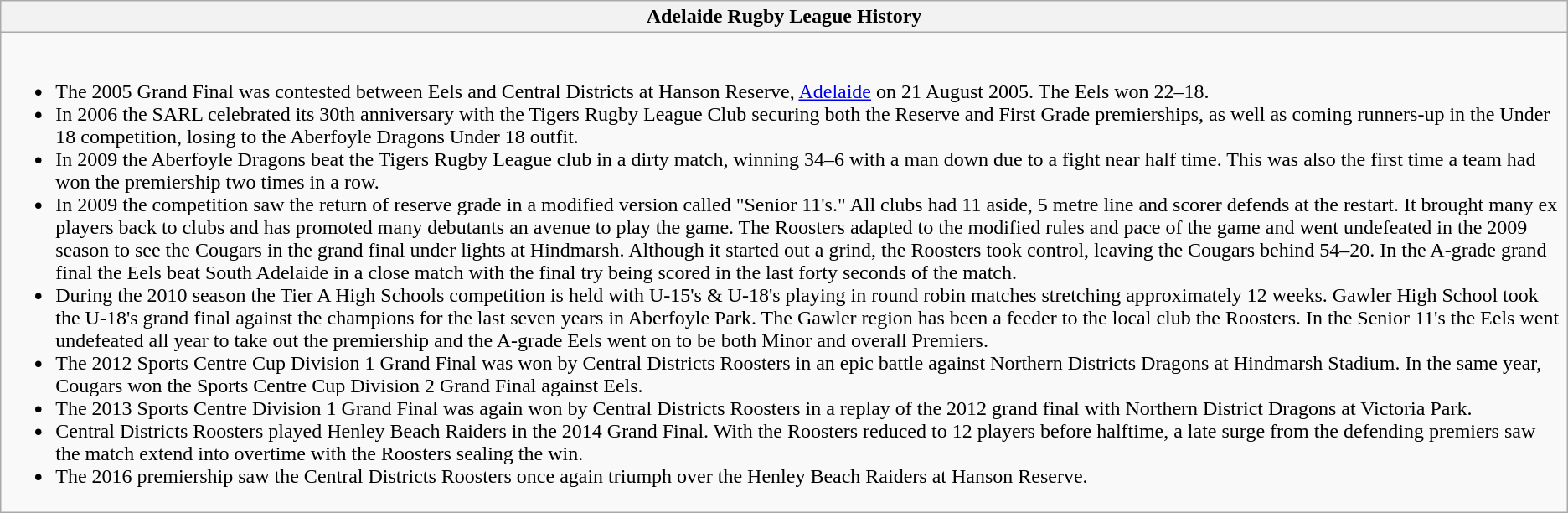<table class="wikitable mw-collapsible mw-collapsed">
<tr>
<th>Adelaide Rugby League History</th>
</tr>
<tr>
<td><br><ul><li>The 2005 Grand Final was contested between Eels and Central Districts at Hanson Reserve, <a href='#'>Adelaide</a> on 21 August 2005. The Eels won 22–18.</li><li>In 2006 the SARL celebrated its 30th anniversary with the Tigers Rugby League Club securing both the Reserve and First Grade premierships, as well as coming runners-up in the Under 18 competition, losing to the Aberfoyle Dragons Under 18 outfit.</li><li>In 2009 the Aberfoyle Dragons beat the Tigers Rugby League club in a dirty match, winning 34–6 with a man down due to a fight near half time. This was also the first time a team had won the premiership two times in a row.</li><li>In 2009 the competition saw the return of reserve grade in a modified version called "Senior 11's." All clubs had 11 aside, 5 metre line and scorer defends at the restart. It brought many ex players back to clubs and has promoted many debutants an avenue to play the game. The Roosters adapted to the modified rules and pace of the game and went undefeated in the 2009 season to see the Cougars in the grand final under lights at Hindmarsh. Although it started out a grind, the Roosters took control, leaving the Cougars behind 54–20. In the A-grade grand final the Eels beat South Adelaide in a close match with the final try being scored in the last forty seconds of the match.</li><li>During the 2010 season the Tier A High Schools competition is held with U-15's & U-18's playing in round robin matches stretching approximately 12 weeks. Gawler High School took the U-18's grand final against the champions for the last seven years in Aberfoyle Park. The Gawler region has been a feeder to the local club the Roosters. In the Senior 11's the Eels went undefeated all year to take out the premiership and the A-grade Eels went on to be both Minor and overall Premiers.</li><li>The 2012 Sports Centre Cup Division 1 Grand Final was won by Central Districts Roosters in an epic battle against Northern Districts Dragons at Hindmarsh Stadium.  In the same year, Cougars won the Sports Centre Cup Division 2 Grand Final against Eels.</li><li>The 2013 Sports Centre Division 1 Grand Final was again won by Central Districts Roosters in a replay of the 2012 grand final with Northern District Dragons at Victoria Park.</li><li>Central Districts Roosters played Henley Beach Raiders in the 2014 Grand Final. With the Roosters reduced to 12 players before halftime, a late surge from the defending premiers saw the match extend into overtime with the Roosters sealing the win.</li><li>The 2016 premiership saw the Central Districts Roosters once again triumph over the Henley Beach Raiders at Hanson Reserve.</li></ul></td>
</tr>
</table>
